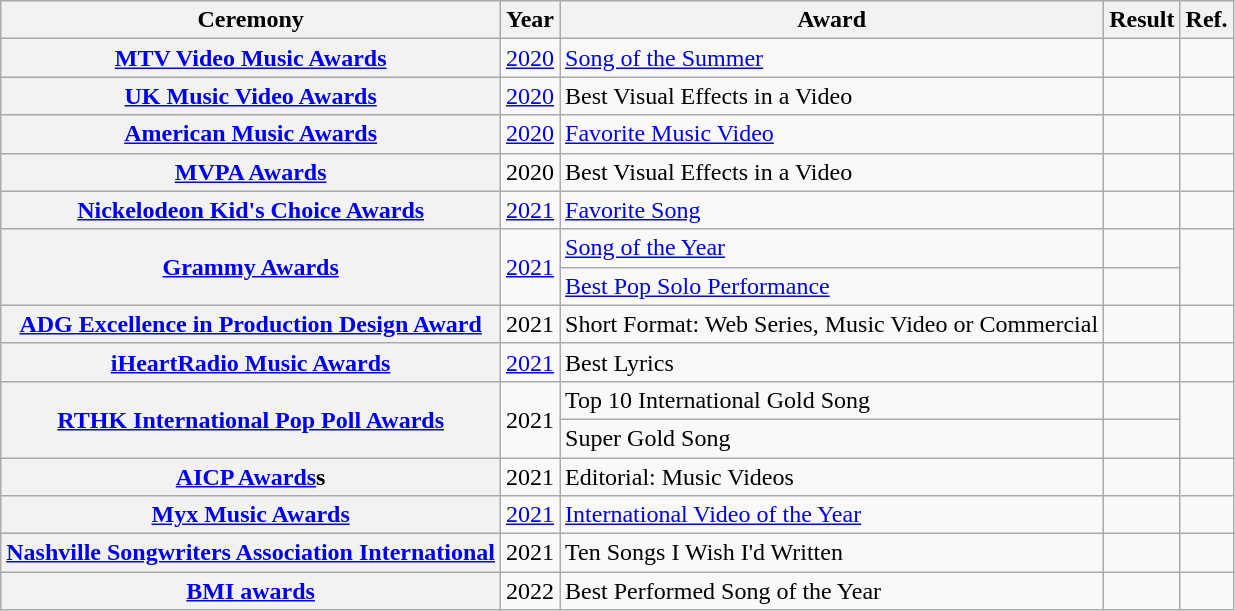<table class="wikitable sortable plainrowheaders">
<tr>
<th scope="col">Ceremony</th>
<th scope="col">Year</th>
<th scope="col">Award</th>
<th scope="col">Result</th>
<th scope="col">Ref.</th>
</tr>
<tr>
<th scope="row"><a href='#'>MTV Video Music Awards</a></th>
<td><a href='#'>2020</a></td>
<td><a href='#'>Song of the Summer</a></td>
<td></td>
<td></td>
</tr>
<tr>
<th scope="row"><a href='#'>UK Music Video Awards</a></th>
<td><a href='#'>2020</a></td>
<td>Best Visual Effects in a Video</td>
<td></td>
<td></td>
</tr>
<tr>
<th scope="row"><a href='#'>American Music Awards</a></th>
<td><a href='#'>2020</a></td>
<td><a href='#'>Favorite Music Video</a></td>
<td></td>
<td></td>
</tr>
<tr>
<th scope="row"><a href='#'>MVPA Awards</a></th>
<td>2020</td>
<td>Best Visual Effects in a Video</td>
<td></td>
<td></td>
</tr>
<tr>
<th scope="row"><a href='#'>Nickelodeon Kid's Choice Awards</a></th>
<td><a href='#'>2021</a></td>
<td><a href='#'>Favorite Song</a></td>
<td></td>
<td></td>
</tr>
<tr>
<th rowspan="2" scope="row"><a href='#'>Grammy Awards</a></th>
<td rowspan="2"><a href='#'>2021</a></td>
<td><a href='#'>Song of the Year</a></td>
<td></td>
<td rowspan="2"></td>
</tr>
<tr>
<td><a href='#'>Best Pop Solo Performance</a></td>
<td></td>
</tr>
<tr>
<th scope="row"><a href='#'>ADG Excellence in Production Design Award</a></th>
<td>2021</td>
<td>Short Format: Web Series, Music Video or Commercial</td>
<td></td>
<td></td>
</tr>
<tr>
<th scope="row"><a href='#'>iHeartRadio Music Awards</a></th>
<td><a href='#'>2021</a></td>
<td>Best Lyrics</td>
<td></td>
<td></td>
</tr>
<tr>
<th scope="row" rowspan="2"><a href='#'>RTHK International Pop Poll Awards</a></th>
<td rowspan="2">2021</td>
<td>Top 10 International Gold Song</td>
<td></td>
<td rowspan="2"></td>
</tr>
<tr>
<td>Super Gold Song</td>
<td></td>
</tr>
<tr>
<th scope="row"><a href='#'>AICP Awards</a>s</th>
<td>2021</td>
<td>Editorial: Music Videos</td>
<td></td>
<td></td>
</tr>
<tr>
<th scope="row"><a href='#'>Myx Music Awards</a></th>
<td><a href='#'>2021</a></td>
<td><a href='#'>International Video of the Year</a></td>
<td></td>
<td></td>
</tr>
<tr>
<th scope="row"><a href='#'>Nashville Songwriters Association International</a></th>
<td>2021</td>
<td>Ten Songs I Wish I'd Written</td>
<td></td>
<td></td>
</tr>
<tr>
<th scope="row"><a href='#'>BMI awards</a></th>
<td>2022</td>
<td>Best Performed Song of the Year</td>
<td></td>
<td></td>
</tr>
</table>
